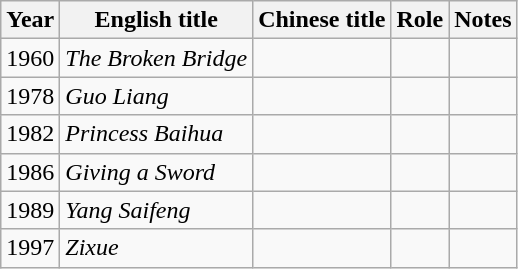<table class="wikitable">
<tr>
<th>Year</th>
<th>English title</th>
<th>Chinese title</th>
<th>Role</th>
<th>Notes</th>
</tr>
<tr>
<td>1960</td>
<td><em>The Broken Bridge</em></td>
<td></td>
<td></td>
<td></td>
</tr>
<tr>
<td>1978</td>
<td><em>Guo Liang</em></td>
<td></td>
<td></td>
<td></td>
</tr>
<tr>
<td>1982</td>
<td><em>Princess Baihua</em></td>
<td></td>
<td></td>
<td></td>
</tr>
<tr>
<td>1986</td>
<td><em>Giving a Sword</em></td>
<td></td>
<td></td>
<td></td>
</tr>
<tr>
<td>1989</td>
<td><em>Yang Saifeng</em></td>
<td></td>
<td></td>
<td></td>
</tr>
<tr>
<td>1997</td>
<td><em>Zixue</em></td>
<td></td>
<td></td>
<td></td>
</tr>
</table>
